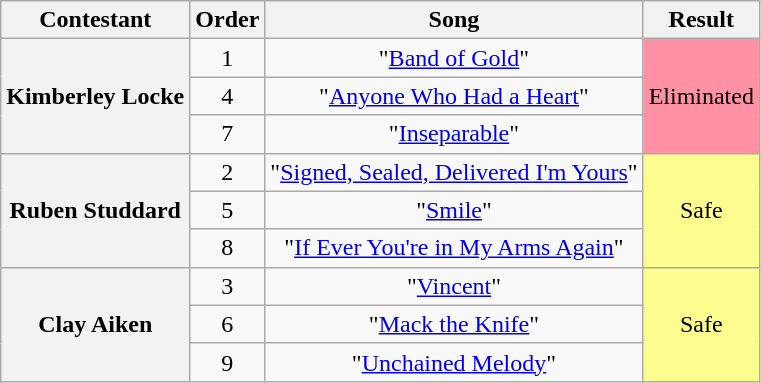<table class="wikitable unsortable" style="text-align:center;">
<tr>
<th scope="col">Contestant</th>
<th scope="col">Order</th>
<th scope="col">Song</th>
<th scope="col">Result</th>
</tr>
<tr>
<th rowspan="3" scope="row">Kimberley Locke</th>
<td>1</td>
<td>"<a href='#'>Band of Gold</a>"</td>
<td rowspan="3" bgcolor="FF91A4">Eliminated</td>
</tr>
<tr>
<td>4</td>
<td>"<a href='#'>Anyone Who Had a Heart</a>"</td>
</tr>
<tr>
<td>7</td>
<td>"<a href='#'>Inseparable</a>"</td>
</tr>
<tr>
<th rowspan="3" scope="row">Ruben Studdard</th>
<td>2</td>
<td>"<a href='#'>Signed, Sealed, Delivered I'm Yours</a>"</td>
<td rowspan="3" style="background:#FDFC8F;">Safe</td>
</tr>
<tr>
<td>5</td>
<td>"<a href='#'>Smile</a>"</td>
</tr>
<tr>
<td>8</td>
<td>"<a href='#'>If Ever You're in My Arms Again</a>"</td>
</tr>
<tr>
<th rowspan="3" scope="row">Clay Aiken</th>
<td>3</td>
<td>"<a href='#'>Vincent</a>"</td>
<td rowspan="3" style="background:#FDFC8F;">Safe</td>
</tr>
<tr>
<td>6</td>
<td>"<a href='#'>Mack the Knife</a>"</td>
</tr>
<tr>
<td>9</td>
<td>"<a href='#'>Unchained Melody</a>"</td>
</tr>
</table>
